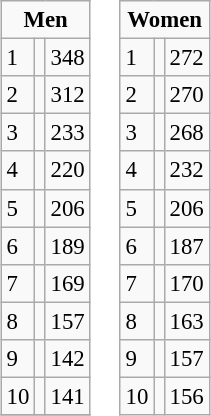<table>
<tr ---- valign="top">
<td><br><table class="wikitable" style="font-size: 95%">
<tr>
<td colspan="3" align="center"><strong>Men</strong></td>
</tr>
<tr>
<td>1</td>
<td align="left"></td>
<td>348</td>
</tr>
<tr>
<td>2</td>
<td align="left"></td>
<td>312</td>
</tr>
<tr>
<td>3</td>
<td align="left"></td>
<td>233</td>
</tr>
<tr>
<td>4</td>
<td align="left"></td>
<td>220</td>
</tr>
<tr>
<td>5</td>
<td align="left"></td>
<td>206</td>
</tr>
<tr>
<td>6</td>
<td align="left"></td>
<td>189</td>
</tr>
<tr>
<td>7</td>
<td align="left"></td>
<td>169</td>
</tr>
<tr>
<td>8</td>
<td align="left"></td>
<td>157</td>
</tr>
<tr>
<td>9</td>
<td align="left"></td>
<td>142</td>
</tr>
<tr>
<td>10</td>
<td align="left"></td>
<td>141</td>
</tr>
<tr>
</tr>
</table>
</td>
<td><br><table class="wikitable" style="font-size: 95%">
<tr>
<td colspan="3" align="center"><strong>Women</strong></td>
</tr>
<tr>
<td>1</td>
<td align="left"></td>
<td>272</td>
</tr>
<tr>
<td>2</td>
<td align="left"></td>
<td>270</td>
</tr>
<tr>
<td>3</td>
<td align="left"></td>
<td>268</td>
</tr>
<tr>
<td>4</td>
<td align="left"></td>
<td>232</td>
</tr>
<tr>
<td>5</td>
<td align="left"></td>
<td>206</td>
</tr>
<tr>
<td>6</td>
<td align="left"></td>
<td>187</td>
</tr>
<tr>
<td>7</td>
<td align="left"></td>
<td>170</td>
</tr>
<tr>
<td>8</td>
<td align="left"></td>
<td>163</td>
</tr>
<tr>
<td>9</td>
<td align="left"></td>
<td>157</td>
</tr>
<tr>
<td>10</td>
<td align="left"></td>
<td>156</td>
</tr>
</table>
</td>
<td></td>
</tr>
</table>
